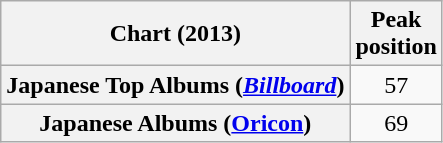<table class="wikitable plainrowheaders" style="text-align:center">
<tr>
<th scope="col">Chart (2013)</th>
<th scope="col">Peak<br> position</th>
</tr>
<tr>
<th scope="row">Japanese Top Albums (<em><a href='#'>Billboard</a></em>)</th>
<td>57</td>
</tr>
<tr>
<th scope="row">Japanese Albums (<a href='#'>Oricon</a>)</th>
<td>69</td>
</tr>
</table>
